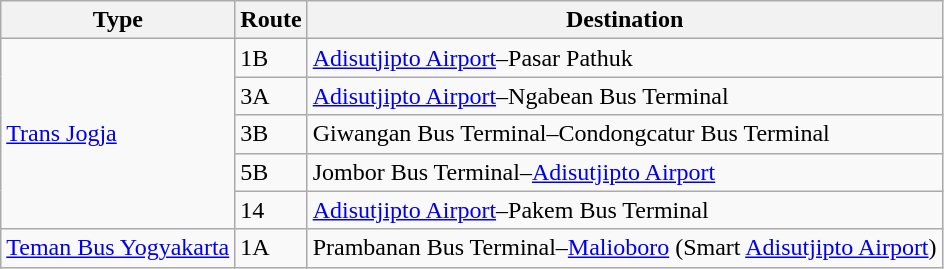<table class="wikitable sortable">
<tr>
<th>Type</th>
<th>Route</th>
<th>Destination</th>
</tr>
<tr>
<td rowspan="5"><a href='#'>Trans Jogja</a></td>
<td>1B</td>
<td><a href='#'>Adisutjipto Airport</a>–Pasar Pathuk</td>
</tr>
<tr>
<td>3A</td>
<td><a href='#'>Adisutjipto Airport</a>–Ngabean Bus Terminal</td>
</tr>
<tr>
<td>3B</td>
<td>Giwangan Bus Terminal–Condongcatur Bus Terminal</td>
</tr>
<tr>
<td>5B</td>
<td>Jombor Bus Terminal–<a href='#'>Adisutjipto Airport</a></td>
</tr>
<tr>
<td>14</td>
<td><a href='#'>Adisutjipto Airport</a>–Pakem Bus Terminal</td>
</tr>
<tr>
<td><a href='#'>Teman Bus Yogyakarta</a></td>
<td>1A</td>
<td>Prambanan Bus Terminal–<a href='#'>Malioboro</a> (Smart <a href='#'>Adisutjipto Airport</a>)</td>
</tr>
</table>
